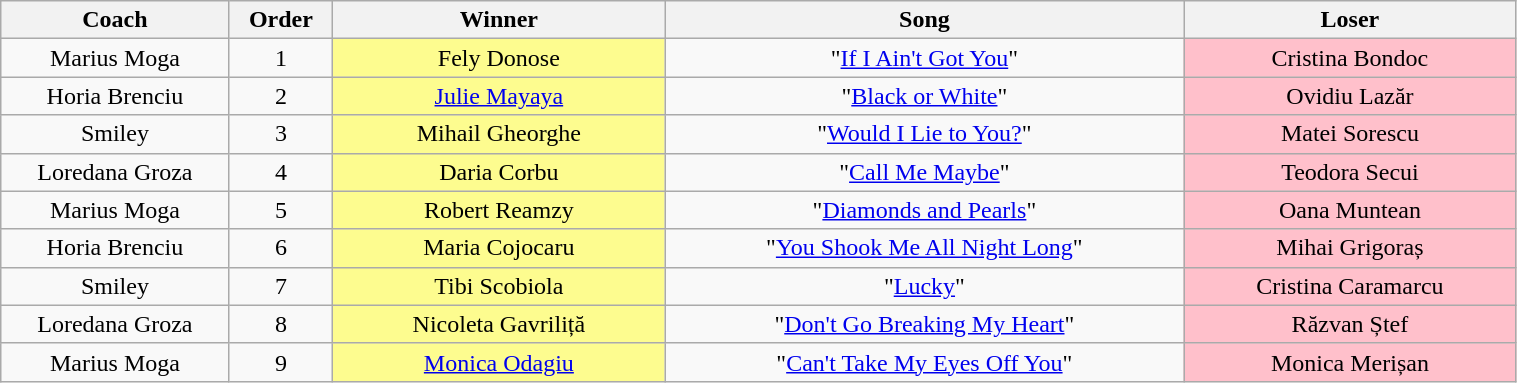<table class="wikitable" style="text-align: center; width:80%;">
<tr>
<th style="width:11%;">Coach</th>
<th style="width:05%;">Order</th>
<th style="width:16%;">Winner</th>
<th style="width:25%;">Song</th>
<th style="width:16%;">Loser</th>
</tr>
<tr>
<td>Marius Moga</td>
<td>1</td>
<td style="background:#FDFC8F;">Fely Donose</td>
<td>"<a href='#'>If I Ain't Got You</a>"</td>
<td style="background:pink;">Cristina Bondoc</td>
</tr>
<tr>
<td>Horia Brenciu</td>
<td>2</td>
<td style="background:#FDFC8F;"><a href='#'>Julie Mayaya</a></td>
<td>"<a href='#'>Black or White</a>"</td>
<td style="background:pink;">Ovidiu Lazăr</td>
</tr>
<tr>
<td>Smiley</td>
<td>3</td>
<td style="background:#FDFC8F;">Mihail Gheorghe</td>
<td>"<a href='#'>Would I Lie to You?</a>"</td>
<td style="background:pink;">Matei Sorescu</td>
</tr>
<tr>
<td>Loredana Groza</td>
<td>4</td>
<td style="background:#FDFC8F;">Daria Corbu</td>
<td>"<a href='#'>Call Me Maybe</a>"</td>
<td style="background:pink;">Teodora Secui</td>
</tr>
<tr>
<td>Marius Moga</td>
<td>5</td>
<td style="background:#FDFC8F;">Robert Reamzy</td>
<td>"<a href='#'>Diamonds and Pearls</a>"</td>
<td style="background:pink;">Oana Muntean</td>
</tr>
<tr>
<td>Horia Brenciu</td>
<td>6</td>
<td style="background:#FDFC8F;">Maria Cojocaru</td>
<td>"<a href='#'>You Shook Me All Night Long</a>"</td>
<td style="background:pink;">Mihai Grigoraș</td>
</tr>
<tr>
<td>Smiley</td>
<td>7</td>
<td style="background:#FDFC8F;">Tibi Scobiola</td>
<td>"<a href='#'>Lucky</a>"</td>
<td style="background:pink;">Cristina Caramarcu</td>
</tr>
<tr>
<td>Loredana Groza</td>
<td>8</td>
<td style="background:#FDFC8F;">Nicoleta Gavriliță</td>
<td>"<a href='#'>Don't Go Breaking My Heart</a>"</td>
<td style="background:pink;">Răzvan Ștef</td>
</tr>
<tr>
<td>Marius Moga</td>
<td>9</td>
<td style="background:#FDFC8F;"><a href='#'>Monica Odagiu</a></td>
<td>"<a href='#'>Can't Take My Eyes Off You</a>"</td>
<td style="background:pink;">Monica Merișan</td>
</tr>
</table>
